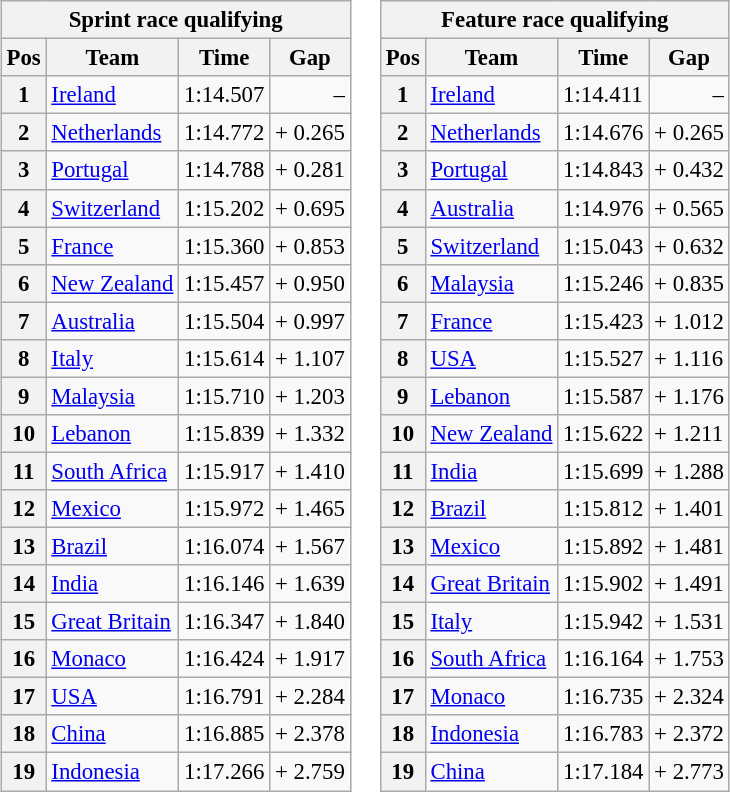<table style="font-size:95%; border=0">
<tr>
<td><br><table class="wikitable">
<tr>
<th colspan=4>Sprint race qualifying</th>
</tr>
<tr>
<th>Pos</th>
<th>Team</th>
<th>Time</th>
<th>Gap</th>
</tr>
<tr>
<th>1</th>
<td> <a href='#'>Ireland</a></td>
<td>1:14.507</td>
<td align=right>–</td>
</tr>
<tr>
<th>2</th>
<td> <a href='#'>Netherlands</a></td>
<td>1:14.772</td>
<td>+ 0.265</td>
</tr>
<tr>
<th>3</th>
<td> <a href='#'>Portugal</a></td>
<td>1:14.788</td>
<td>+ 0.281</td>
</tr>
<tr>
<th>4</th>
<td> <a href='#'>Switzerland</a></td>
<td>1:15.202</td>
<td>+ 0.695</td>
</tr>
<tr>
<th>5</th>
<td> <a href='#'>France</a></td>
<td>1:15.360</td>
<td>+ 0.853</td>
</tr>
<tr>
<th>6</th>
<td> <a href='#'>New Zealand</a></td>
<td>1:15.457</td>
<td>+ 0.950</td>
</tr>
<tr>
<th>7</th>
<td> <a href='#'>Australia</a></td>
<td>1:15.504</td>
<td>+ 0.997</td>
</tr>
<tr>
<th>8</th>
<td> <a href='#'>Italy</a></td>
<td>1:15.614</td>
<td>+ 1.107</td>
</tr>
<tr>
<th>9</th>
<td> <a href='#'>Malaysia</a></td>
<td>1:15.710</td>
<td>+ 1.203</td>
</tr>
<tr>
<th>10</th>
<td> <a href='#'>Lebanon</a></td>
<td>1:15.839</td>
<td>+ 1.332</td>
</tr>
<tr>
<th>11</th>
<td> <a href='#'>South Africa</a></td>
<td>1:15.917</td>
<td>+ 1.410</td>
</tr>
<tr>
<th>12</th>
<td> <a href='#'>Mexico</a></td>
<td>1:15.972</td>
<td>+ 1.465</td>
</tr>
<tr>
<th>13</th>
<td> <a href='#'>Brazil</a></td>
<td>1:16.074</td>
<td>+ 1.567</td>
</tr>
<tr>
<th>14</th>
<td> <a href='#'>India</a></td>
<td>1:16.146</td>
<td>+ 1.639</td>
</tr>
<tr>
<th>15</th>
<td> <a href='#'>Great Britain</a></td>
<td>1:16.347</td>
<td>+ 1.840</td>
</tr>
<tr>
<th>16</th>
<td> <a href='#'>Monaco</a></td>
<td>1:16.424</td>
<td>+ 1.917</td>
</tr>
<tr>
<th>17</th>
<td> <a href='#'>USA</a></td>
<td>1:16.791</td>
<td>+ 2.284</td>
</tr>
<tr>
<th>18</th>
<td> <a href='#'>China</a></td>
<td>1:16.885</td>
<td>+ 2.378</td>
</tr>
<tr>
<th>19</th>
<td> <a href='#'>Indonesia</a></td>
<td>1:17.266</td>
<td>+ 2.759</td>
</tr>
</table>
</td>
<td><br><table class="wikitable">
<tr>
<th colspan=4>Feature race qualifying</th>
</tr>
<tr>
<th>Pos</th>
<th>Team</th>
<th>Time</th>
<th>Gap</th>
</tr>
<tr>
<th>1</th>
<td> <a href='#'>Ireland</a></td>
<td>1:14.411</td>
<td align=right>–</td>
</tr>
<tr>
<th>2</th>
<td> <a href='#'>Netherlands</a></td>
<td>1:14.676</td>
<td>+ 0.265</td>
</tr>
<tr>
<th>3</th>
<td> <a href='#'>Portugal</a></td>
<td>1:14.843</td>
<td>+ 0.432</td>
</tr>
<tr>
<th>4</th>
<td> <a href='#'>Australia</a></td>
<td>1:14.976</td>
<td>+ 0.565</td>
</tr>
<tr>
<th>5</th>
<td> <a href='#'>Switzerland</a></td>
<td>1:15.043</td>
<td>+ 0.632</td>
</tr>
<tr>
<th>6</th>
<td> <a href='#'>Malaysia</a></td>
<td>1:15.246</td>
<td>+ 0.835</td>
</tr>
<tr>
<th>7</th>
<td> <a href='#'>France</a></td>
<td>1:15.423</td>
<td>+ 1.012</td>
</tr>
<tr>
<th>8</th>
<td> <a href='#'>USA</a></td>
<td>1:15.527</td>
<td>+ 1.116</td>
</tr>
<tr>
<th>9</th>
<td> <a href='#'>Lebanon</a></td>
<td>1:15.587</td>
<td>+ 1.176</td>
</tr>
<tr>
<th>10</th>
<td> <a href='#'>New Zealand</a></td>
<td>1:15.622</td>
<td>+ 1.211</td>
</tr>
<tr>
<th>11</th>
<td> <a href='#'>India</a></td>
<td>1:15.699</td>
<td>+ 1.288</td>
</tr>
<tr>
<th>12</th>
<td> <a href='#'>Brazil</a></td>
<td>1:15.812</td>
<td>+ 1.401</td>
</tr>
<tr>
<th>13</th>
<td> <a href='#'>Mexico</a></td>
<td>1:15.892</td>
<td>+ 1.481</td>
</tr>
<tr>
<th>14</th>
<td> <a href='#'>Great Britain</a></td>
<td>1:15.902</td>
<td>+ 1.491</td>
</tr>
<tr>
<th>15</th>
<td> <a href='#'>Italy</a></td>
<td>1:15.942</td>
<td>+ 1.531</td>
</tr>
<tr>
<th>16</th>
<td> <a href='#'>South Africa</a></td>
<td>1:16.164</td>
<td>+ 1.753</td>
</tr>
<tr>
<th>17</th>
<td> <a href='#'>Monaco</a></td>
<td>1:16.735</td>
<td>+ 2.324</td>
</tr>
<tr>
<th>18</th>
<td> <a href='#'>Indonesia</a></td>
<td>1:16.783</td>
<td>+ 2.372</td>
</tr>
<tr>
<th>19</th>
<td> <a href='#'>China</a></td>
<td>1:17.184</td>
<td>+ 2.773</td>
</tr>
</table>
</td>
</tr>
</table>
